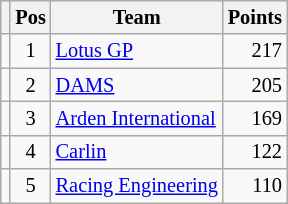<table class="wikitable" style="font-size: 85%;">
<tr>
<th></th>
<th>Pos</th>
<th>Team</th>
<th>Points</th>
</tr>
<tr>
<td align="left"></td>
<td align="center">1</td>
<td> <a href='#'>Lotus GP</a></td>
<td align="right">217</td>
</tr>
<tr>
<td align="left"></td>
<td align="center">2</td>
<td> <a href='#'>DAMS</a></td>
<td align="right">205</td>
</tr>
<tr>
<td align="left"></td>
<td align="center">3</td>
<td> <a href='#'>Arden International</a></td>
<td align="right">169</td>
</tr>
<tr>
<td align="left"></td>
<td align="center">4</td>
<td> <a href='#'>Carlin</a></td>
<td align="right">122</td>
</tr>
<tr>
<td align="left"></td>
<td align="center">5</td>
<td> <a href='#'>Racing Engineering</a></td>
<td align="right">110</td>
</tr>
</table>
